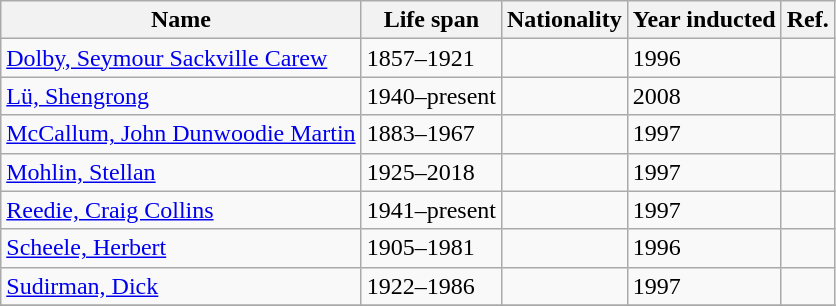<table class="sortable wikitable">
<tr>
<th>Name</th>
<th>Life span</th>
<th>Nationality</th>
<th>Year inducted</th>
<th class="unsortable">Ref.</th>
</tr>
<tr>
<td><a href='#'>Dolby, Seymour Sackville Carew</a></td>
<td>1857–1921</td>
<td></td>
<td>1996</td>
<td></td>
</tr>
<tr>
<td><a href='#'>Lü, Shengrong</a></td>
<td>1940–present</td>
<td></td>
<td>2008</td>
<td></td>
</tr>
<tr>
<td><a href='#'>McCallum, John Dunwoodie Martin</a></td>
<td>1883–1967</td>
<td></td>
<td>1997</td>
<td></td>
</tr>
<tr>
<td><a href='#'>Mohlin, Stellan</a></td>
<td>1925–2018</td>
<td></td>
<td>1997</td>
<td></td>
</tr>
<tr>
<td><a href='#'>Reedie, Craig Collins</a></td>
<td>1941–present</td>
<td></td>
<td>1997</td>
<td></td>
</tr>
<tr>
<td><a href='#'>Scheele, Herbert</a></td>
<td>1905–1981</td>
<td></td>
<td>1996</td>
<td></td>
</tr>
<tr>
<td><a href='#'>Sudirman, Dick</a></td>
<td>1922–1986</td>
<td></td>
<td>1997</td>
<td></td>
</tr>
<tr>
</tr>
</table>
